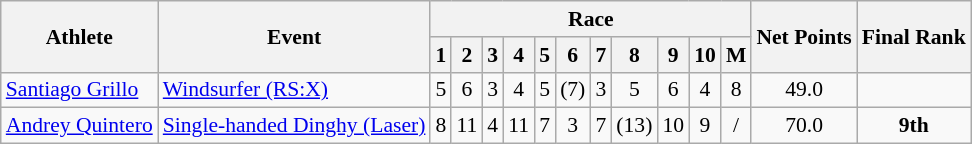<table class="wikitable" border="1" style="font-size:90%">
<tr>
<th rowspan=2>Athlete</th>
<th rowspan=2>Event</th>
<th colspan=11>Race</th>
<th rowspan=2>Net Points</th>
<th rowspan=2>Final Rank</th>
</tr>
<tr>
<th>1</th>
<th>2</th>
<th>3</th>
<th>4</th>
<th>5</th>
<th>6</th>
<th>7</th>
<th>8</th>
<th>9</th>
<th>10</th>
<th>M</th>
</tr>
<tr align=center>
<td align=left><a href='#'>Santiago Grillo</a></td>
<td align=left><a href='#'>Windsurfer (RS:X)</a></td>
<td>5</td>
<td>6</td>
<td>3</td>
<td>4</td>
<td>5</td>
<td>(7)</td>
<td>3</td>
<td>5</td>
<td>6</td>
<td>4</td>
<td>8</td>
<td>49.0</td>
<td></td>
</tr>
<tr align=center>
<td align=left><a href='#'>Andrey Quintero</a></td>
<td align=left><a href='#'>Single-handed Dinghy (Laser)</a></td>
<td>8</td>
<td>11</td>
<td>4</td>
<td>11</td>
<td>7</td>
<td>3</td>
<td>7</td>
<td>(13)</td>
<td>10</td>
<td>9</td>
<td>/</td>
<td>70.0</td>
<td><strong>9th</strong></td>
</tr>
</table>
